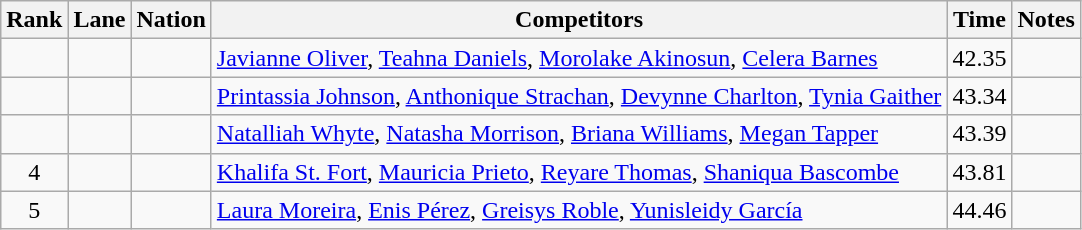<table class="wikitable sortable" style="text-align:center">
<tr>
<th>Rank</th>
<th>Lane</th>
<th>Nation</th>
<th>Competitors</th>
<th>Time</th>
<th>Notes</th>
</tr>
<tr>
<td></td>
<td></td>
<td align=left></td>
<td align=left><a href='#'>Javianne Oliver</a>, <a href='#'>Teahna Daniels</a>, <a href='#'>Morolake Akinosun</a>, <a href='#'>Celera Barnes</a></td>
<td>42.35</td>
<td></td>
</tr>
<tr>
<td></td>
<td></td>
<td align=left></td>
<td align=left><a href='#'>Printassia Johnson</a>, <a href='#'>Anthonique Strachan</a>, <a href='#'>Devynne Charlton</a>, <a href='#'>Tynia Gaither</a></td>
<td>43.34</td>
<td></td>
</tr>
<tr>
<td></td>
<td></td>
<td align=left></td>
<td align=left><a href='#'>Natalliah Whyte</a>, <a href='#'>Natasha Morrison</a>, <a href='#'>Briana Williams</a>, <a href='#'>Megan Tapper</a></td>
<td>43.39</td>
<td></td>
</tr>
<tr>
<td>4</td>
<td></td>
<td align=left></td>
<td align=left><a href='#'>Khalifa St. Fort</a>, <a href='#'>Mauricia Prieto</a>, <a href='#'>Reyare Thomas</a>, <a href='#'>Shaniqua Bascombe</a></td>
<td>43.81</td>
<td></td>
</tr>
<tr>
<td>5</td>
<td></td>
<td align=left></td>
<td align=left><a href='#'>Laura Moreira</a>, <a href='#'>Enis Pérez</a>, <a href='#'>Greisys Roble</a>, <a href='#'>Yunisleidy García</a></td>
<td>44.46</td>
<td></td>
</tr>
</table>
